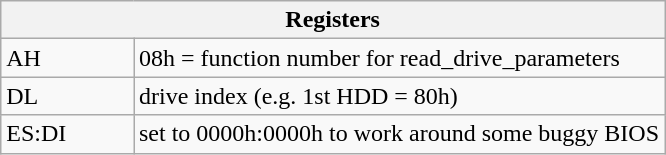<table class="wikitable">
<tr ---->
<th colspan="2">Registers</th>
</tr>
<tr ---->
<td width="20%">AH</td>
<td width="80%">08h = function number for read_drive_parameters</td>
</tr>
<tr ---->
<td width="20%">DL</td>
<td width="80%">drive index (e.g. 1st HDD = 80h)</td>
</tr>
<tr ---->
<td width="10%">ES:DI</td>
<td width="90%">set to 0000h:0000h to work around some buggy BIOS</td>
</tr>
</table>
